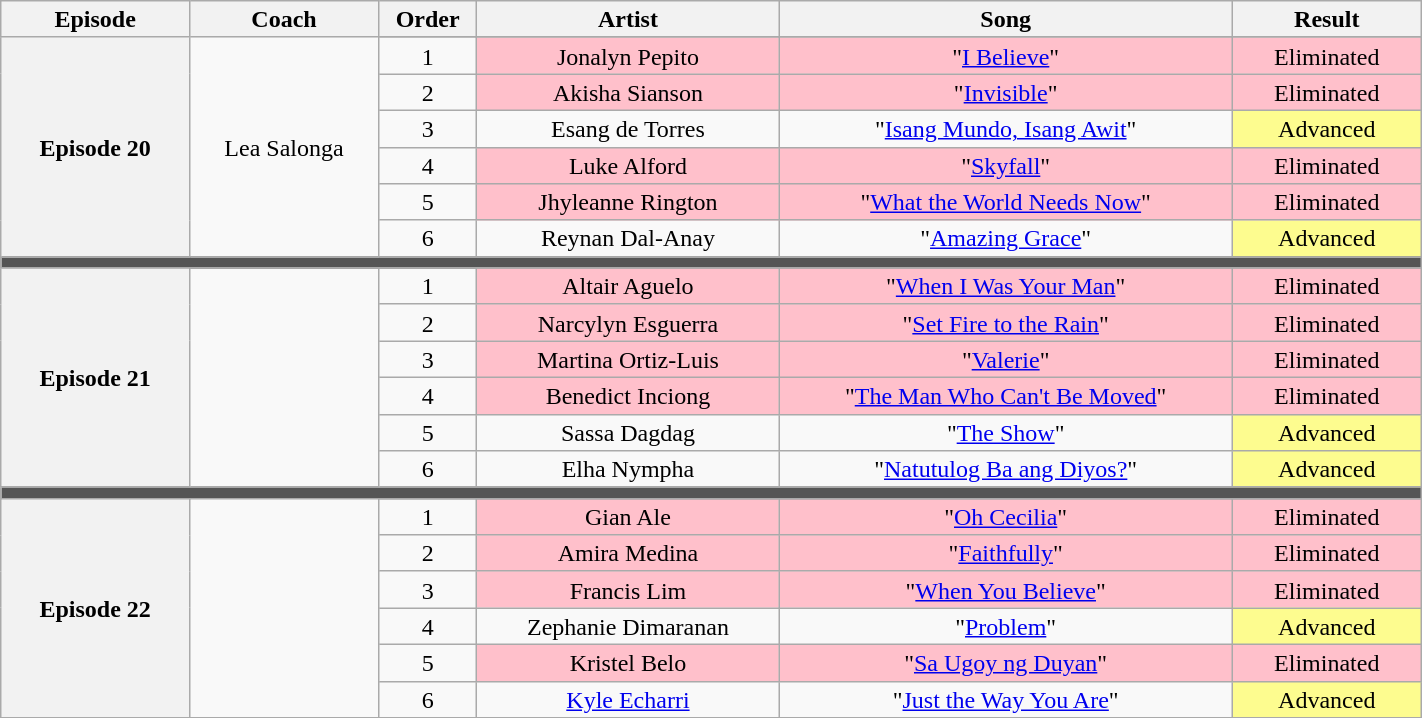<table class="wikitable" style="text-align:center; line-height:17px; font-size:100%; width:75%;">
<tr>
<th width="10%">Episode</th>
<th width="10%">Coach</th>
<th width="05%">Order</th>
<th width="16%">Artist</th>
<th width="24%">Song</th>
<th width="10%">Result</th>
</tr>
<tr>
<th rowspan="7" scope="row">Episode 20<br></th>
<td rowspan="7">Lea Salonga</td>
</tr>
<tr>
<td>1</td>
<td style="background:pink;">Jonalyn Pepito</td>
<td style="background:pink;">"<a href='#'>I Believe</a>"</td>
<td style="background:pink;">Eliminated</td>
</tr>
<tr>
<td>2</td>
<td style="background:pink;">Akisha Sianson</td>
<td style="background:pink;">"<a href='#'>Invisible</a>"</td>
<td style="background:pink;">Eliminated</td>
</tr>
<tr>
<td>3</td>
<td>Esang de Torres</td>
<td>"<a href='#'>Isang Mundo, Isang Awit</a>"</td>
<td style="background:#fdfc8f;">Advanced</td>
</tr>
<tr>
<td>4</td>
<td style="background:pink;">Luke Alford</td>
<td style="background:pink;">"<a href='#'>Skyfall</a>"</td>
<td style="background:pink;">Eliminated</td>
</tr>
<tr>
<td>5</td>
<td style="background:pink;">Jhyleanne Rington</td>
<td style="background:pink;">"<a href='#'>What the World Needs Now</a>"</td>
<td style="background:pink;">Eliminated</td>
</tr>
<tr>
<td>6</td>
<td>Reynan Dal-Anay</td>
<td>"<a href='#'>Amazing Grace</a>"</td>
<td style="background:#fdfc8f;">Advanced</td>
</tr>
<tr>
<td colspan="6" style="background:#555555;"></td>
</tr>
<tr>
<th rowspan="7" scope="row">Episode 21<br></th>
<td rowspan="7"></td>
</tr>
<tr>
<td>1</td>
<td style="background:pink;">Altair Aguelo</td>
<td style="background:pink;">"<a href='#'>When I Was Your Man</a>"</td>
<td style="background:pink;">Eliminated</td>
</tr>
<tr>
<td>2</td>
<td style="background:pink;">Narcylyn Esguerra</td>
<td style="background:pink;">"<a href='#'>Set Fire to the Rain</a>"</td>
<td style="background:pink;">Eliminated</td>
</tr>
<tr>
<td>3</td>
<td style="background:pink;">Martina Ortiz-Luis</td>
<td style="background:pink;">"<a href='#'>Valerie</a>"</td>
<td style="background:pink;">Eliminated</td>
</tr>
<tr>
<td>4</td>
<td style="background:pink;">Benedict Inciong</td>
<td style="background:pink;">"<a href='#'>The Man Who Can't Be Moved</a>"</td>
<td style="background:pink;">Eliminated</td>
</tr>
<tr>
<td>5</td>
<td>Sassa Dagdag</td>
<td>"<a href='#'>The Show</a>"</td>
<td style="background:#fdfc8f;">Advanced</td>
</tr>
<tr>
<td>6</td>
<td>Elha Nympha</td>
<td>"<a href='#'>Natutulog Ba ang Diyos?</a>"</td>
<td style="background:#fdfc8f;">Advanced</td>
</tr>
<tr>
<td colspan="6" style="background:#555555;"></td>
</tr>
<tr>
<th rowspan="7" scope="row">Episode 22<br></th>
<td rowspan="7"></td>
</tr>
<tr>
<td>1</td>
<td style="background:pink;">Gian Ale</td>
<td style="background:pink;">"<a href='#'>Oh Cecilia</a>"</td>
<td style="background:pink;">Eliminated</td>
</tr>
<tr>
<td>2</td>
<td style="background:pink;">Amira Medina</td>
<td style="background:pink;">"<a href='#'>Faithfully</a>"</td>
<td style="background:pink;">Eliminated</td>
</tr>
<tr>
<td>3</td>
<td style="background:pink;">Francis Lim</td>
<td style="background:pink;">"<a href='#'>When You Believe</a>"</td>
<td style="background:pink;">Eliminated</td>
</tr>
<tr>
<td>4</td>
<td>Zephanie Dimaranan</td>
<td>"<a href='#'>Problem</a>"</td>
<td style="background:#fdfc8f;">Advanced</td>
</tr>
<tr>
<td>5</td>
<td style="background:pink;">Kristel Belo</td>
<td style="background:pink;">"<a href='#'>Sa Ugoy ng Duyan</a>"</td>
<td style="background:pink;">Eliminated</td>
</tr>
<tr>
<td>6</td>
<td><a href='#'>Kyle Echarri</a></td>
<td>"<a href='#'>Just the Way You Are</a>"</td>
<td style="background:#fdfc8f;">Advanced</td>
</tr>
<tr>
</tr>
</table>
